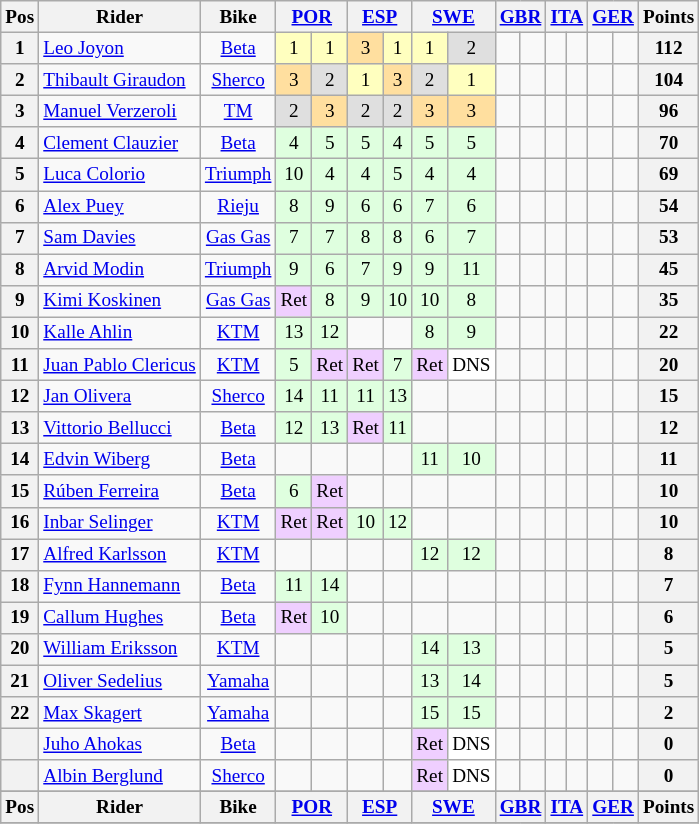<table class="wikitable" style="font-size: 80%; text-align:center">
<tr valign="top">
<th valign="middle">Pos</th>
<th valign="middle">Rider</th>
<th valign="middle">Bike</th>
<th colspan=2><a href='#'>POR</a><br></th>
<th colspan=2><a href='#'>ESP</a><br></th>
<th colspan=2><a href='#'>SWE</a><br></th>
<th colspan=2><a href='#'>GBR</a><br></th>
<th colspan=2><a href='#'>ITA</a><br></th>
<th colspan=2><a href='#'>GER</a><br></th>
<th valign="middle">Points</th>
</tr>
<tr>
<th>1</th>
<td align=left> <a href='#'>Leo Joyon</a></td>
<td><a href='#'>Beta</a></td>
<td style="background:#ffffbf;">1</td>
<td style="background:#ffffbf;">1</td>
<td style="background:#ffdf9f;">3</td>
<td style="background:#ffffbf;">1</td>
<td style="background:#ffffbf;">1</td>
<td style="background:#dfdfdf;">2</td>
<td></td>
<td></td>
<td></td>
<td></td>
<td></td>
<td></td>
<th>112</th>
</tr>
<tr>
<th>2</th>
<td align=left> <a href='#'>Thibault Giraudon</a></td>
<td><a href='#'>Sherco</a></td>
<td style="background:#ffdf9f;">3</td>
<td style="background:#dfdfdf;">2</td>
<td style="background:#ffffbf;">1</td>
<td style="background:#ffdf9f;">3</td>
<td style="background:#dfdfdf;">2</td>
<td style="background:#ffffbf;">1</td>
<td></td>
<td></td>
<td></td>
<td></td>
<td></td>
<td></td>
<th>104</th>
</tr>
<tr>
<th>3</th>
<td align=left> <a href='#'>Manuel Verzeroli</a></td>
<td><a href='#'>TM</a></td>
<td style="background:#dfdfdf;">2</td>
<td style="background:#ffdf9f;">3</td>
<td style="background:#dfdfdf;">2</td>
<td style="background:#dfdfdf;">2</td>
<td style="background:#ffdf9f;">3</td>
<td style="background:#ffdf9f;">3</td>
<td></td>
<td></td>
<td></td>
<td></td>
<td></td>
<td></td>
<th>96</th>
</tr>
<tr>
<th>4</th>
<td align=left> <a href='#'>Clement Clauzier</a></td>
<td><a href='#'>Beta</a></td>
<td style="background:#dfffdf;">4</td>
<td style="background:#dfffdf;">5</td>
<td style="background:#dfffdf;">5</td>
<td style="background:#dfffdf;">4</td>
<td style="background:#dfffdf;">5</td>
<td style="background:#dfffdf;">5</td>
<td></td>
<td></td>
<td></td>
<td></td>
<td></td>
<td></td>
<th>70</th>
</tr>
<tr>
<th>5</th>
<td align=left> <a href='#'>Luca Colorio</a></td>
<td><a href='#'>Triumph</a></td>
<td style="background:#dfffdf;">10</td>
<td style="background:#dfffdf;">4</td>
<td style="background:#dfffdf;">4</td>
<td style="background:#dfffdf;">5</td>
<td style="background:#dfffdf;">4</td>
<td style="background:#dfffdf;">4</td>
<td></td>
<td></td>
<td></td>
<td></td>
<td></td>
<td></td>
<th>69</th>
</tr>
<tr>
<th>6</th>
<td align=left> <a href='#'>Alex Puey</a></td>
<td><a href='#'>Rieju</a></td>
<td style="background:#dfffdf;">8</td>
<td style="background:#dfffdf;">9</td>
<td style="background:#dfffdf;">6</td>
<td style="background:#dfffdf;">6</td>
<td style="background:#dfffdf;">7</td>
<td style="background:#dfffdf;">6</td>
<td></td>
<td></td>
<td></td>
<td></td>
<td></td>
<td></td>
<th>54</th>
</tr>
<tr>
<th>7</th>
<td align=left> <a href='#'>Sam Davies</a></td>
<td><a href='#'>Gas Gas</a></td>
<td style="background:#dfffdf;">7</td>
<td style="background:#dfffdf;">7</td>
<td style="background:#dfffdf;">8</td>
<td style="background:#dfffdf;">8</td>
<td style="background:#dfffdf;">6</td>
<td style="background:#dfffdf;">7</td>
<td></td>
<td></td>
<td></td>
<td></td>
<td></td>
<td></td>
<th>53</th>
</tr>
<tr>
<th>8</th>
<td align=left> <a href='#'>Arvid Modin</a></td>
<td><a href='#'>Triumph</a></td>
<td style="background:#dfffdf;">9</td>
<td style="background:#dfffdf;">6</td>
<td style="background:#dfffdf;">7</td>
<td style="background:#dfffdf;">9</td>
<td style="background:#dfffdf;">9</td>
<td style="background:#dfffdf;">11</td>
<td></td>
<td></td>
<td></td>
<td></td>
<td></td>
<td></td>
<th>45</th>
</tr>
<tr>
<th>9</th>
<td align=left> <a href='#'>Kimi Koskinen</a></td>
<td><a href='#'>Gas Gas</a></td>
<td style="background:#efcfff;">Ret</td>
<td style="background:#dfffdf;">8</td>
<td style="background:#dfffdf;">9</td>
<td style="background:#dfffdf;">10</td>
<td style="background:#dfffdf;">10</td>
<td style="background:#dfffdf;">8</td>
<td></td>
<td></td>
<td></td>
<td></td>
<td></td>
<td></td>
<th>35</th>
</tr>
<tr>
<th>10</th>
<td align=left> <a href='#'>Kalle Ahlin</a></td>
<td><a href='#'>KTM</a></td>
<td style="background:#dfffdf;">13</td>
<td style="background:#dfffdf;">12</td>
<td></td>
<td></td>
<td style="background:#dfffdf;">8</td>
<td style="background:#dfffdf;">9</td>
<td></td>
<td></td>
<td></td>
<td></td>
<td></td>
<td></td>
<th>22</th>
</tr>
<tr>
<th>11</th>
<td align=left> <a href='#'>Juan Pablo Clericus</a></td>
<td><a href='#'>KTM</a></td>
<td style="background:#dfffdf;">5</td>
<td style="background:#efcfff;">Ret</td>
<td style="background:#efcfff;">Ret</td>
<td style="background:#dfffdf;">7</td>
<td style="background:#efcfff;">Ret</td>
<td style="background:#ffffff;">DNS</td>
<td></td>
<td></td>
<td></td>
<td></td>
<td></td>
<td></td>
<th>20</th>
</tr>
<tr>
<th>12</th>
<td align=left> <a href='#'>Jan Olivera</a></td>
<td><a href='#'>Sherco</a></td>
<td style="background:#dfffdf;">14</td>
<td style="background:#dfffdf;">11</td>
<td style="background:#dfffdf;">11</td>
<td style="background:#dfffdf;">13</td>
<td></td>
<td></td>
<td></td>
<td></td>
<td></td>
<td></td>
<td></td>
<td></td>
<th>15</th>
</tr>
<tr>
<th>13</th>
<td align=left> <a href='#'>Vittorio Bellucci</a></td>
<td><a href='#'>Beta</a></td>
<td style="background:#dfffdf;">12</td>
<td style="background:#dfffdf;">13</td>
<td style="background:#efcfff;">Ret</td>
<td style="background:#dfffdf;">11</td>
<td></td>
<td></td>
<td></td>
<td></td>
<td></td>
<td></td>
<td></td>
<td></td>
<th>12</th>
</tr>
<tr>
<th>14</th>
<td align=left> <a href='#'>Edvin Wiberg</a></td>
<td><a href='#'>Beta</a></td>
<td></td>
<td></td>
<td></td>
<td></td>
<td style="background:#dfffdf;">11</td>
<td style="background:#dfffdf;">10</td>
<td></td>
<td></td>
<td></td>
<td></td>
<td></td>
<td></td>
<th>11</th>
</tr>
<tr>
<th>15</th>
<td align=left> <a href='#'>Rúben Ferreira</a></td>
<td><a href='#'>Beta</a></td>
<td style="background:#dfffdf;">6</td>
<td style="background:#efcfff;">Ret</td>
<td></td>
<td></td>
<td></td>
<td></td>
<td></td>
<td></td>
<td></td>
<td></td>
<td></td>
<td></td>
<th>10</th>
</tr>
<tr>
<th>16</th>
<td align=left> <a href='#'>Inbar Selinger</a></td>
<td><a href='#'>KTM</a></td>
<td style="background:#efcfff;">Ret</td>
<td style="background:#efcfff;">Ret</td>
<td style="background:#dfffdf;">10</td>
<td style="background:#dfffdf;">12</td>
<td></td>
<td></td>
<td></td>
<td></td>
<td></td>
<td></td>
<td></td>
<td></td>
<th>10</th>
</tr>
<tr>
<th>17</th>
<td align=left> <a href='#'>Alfred Karlsson</a></td>
<td><a href='#'>KTM</a></td>
<td></td>
<td></td>
<td></td>
<td></td>
<td style="background:#dfffdf;">12</td>
<td style="background:#dfffdf;">12</td>
<td></td>
<td></td>
<td></td>
<td></td>
<td></td>
<td></td>
<th>8</th>
</tr>
<tr>
<th>18</th>
<td align=left> <a href='#'>Fynn Hannemann</a></td>
<td><a href='#'>Beta</a></td>
<td style="background:#dfffdf;">11</td>
<td style="background:#dfffdf;">14</td>
<td></td>
<td></td>
<td></td>
<td></td>
<td></td>
<td></td>
<td></td>
<td></td>
<td></td>
<td></td>
<th>7</th>
</tr>
<tr>
<th>19</th>
<td align=left> <a href='#'>Callum Hughes</a></td>
<td><a href='#'>Beta</a></td>
<td style="background:#efcfff;">Ret</td>
<td style="background:#dfffdf;">10</td>
<td></td>
<td></td>
<td></td>
<td></td>
<td></td>
<td></td>
<td></td>
<td></td>
<td></td>
<td></td>
<th>6</th>
</tr>
<tr>
<th>20</th>
<td align=left> <a href='#'>William Eriksson</a></td>
<td><a href='#'>KTM</a></td>
<td></td>
<td></td>
<td></td>
<td></td>
<td style="background:#dfffdf;">14</td>
<td style="background:#dfffdf;">13</td>
<td></td>
<td></td>
<td></td>
<td></td>
<td></td>
<td></td>
<th>5</th>
</tr>
<tr>
<th>21</th>
<td align=left> <a href='#'>Oliver Sedelius</a></td>
<td><a href='#'>Yamaha</a></td>
<td></td>
<td></td>
<td></td>
<td></td>
<td style="background:#dfffdf;">13</td>
<td style="background:#dfffdf;">14</td>
<td></td>
<td></td>
<td></td>
<td></td>
<td></td>
<td></td>
<th>5</th>
</tr>
<tr>
<th>22</th>
<td align=left> <a href='#'>Max Skagert</a></td>
<td><a href='#'>Yamaha</a></td>
<td></td>
<td></td>
<td></td>
<td></td>
<td style="background:#dfffdf;">15</td>
<td style="background:#dfffdf;">15</td>
<td></td>
<td></td>
<td></td>
<td></td>
<td></td>
<td></td>
<th>2</th>
</tr>
<tr>
<th></th>
<td align=left> <a href='#'>Juho Ahokas</a></td>
<td><a href='#'>Beta</a></td>
<td></td>
<td></td>
<td></td>
<td></td>
<td style="background:#efcfff;">Ret</td>
<td style="background:#ffffff;">DNS</td>
<td></td>
<td></td>
<td></td>
<td></td>
<td></td>
<td></td>
<th>0</th>
</tr>
<tr>
<th></th>
<td align=left> <a href='#'>Albin Berglund</a></td>
<td><a href='#'>Sherco</a></td>
<td></td>
<td></td>
<td></td>
<td></td>
<td style="background:#efcfff;">Ret</td>
<td style="background:#ffffff;">DNS</td>
<td></td>
<td></td>
<td></td>
<td></td>
<td></td>
<td></td>
<th>0</th>
</tr>
<tr>
</tr>
<tr valign="top">
<th valign="middle">Pos</th>
<th valign="middle">Rider</th>
<th valign="middle">Bike</th>
<th colspan=2><a href='#'>POR</a><br></th>
<th colspan=2><a href='#'>ESP</a><br></th>
<th colspan=2><a href='#'>SWE</a><br></th>
<th colspan=2><a href='#'>GBR</a><br></th>
<th colspan=2><a href='#'>ITA</a><br></th>
<th colspan=2><a href='#'>GER</a><br></th>
<th valign="middle">Points</th>
</tr>
<tr>
</tr>
</table>
